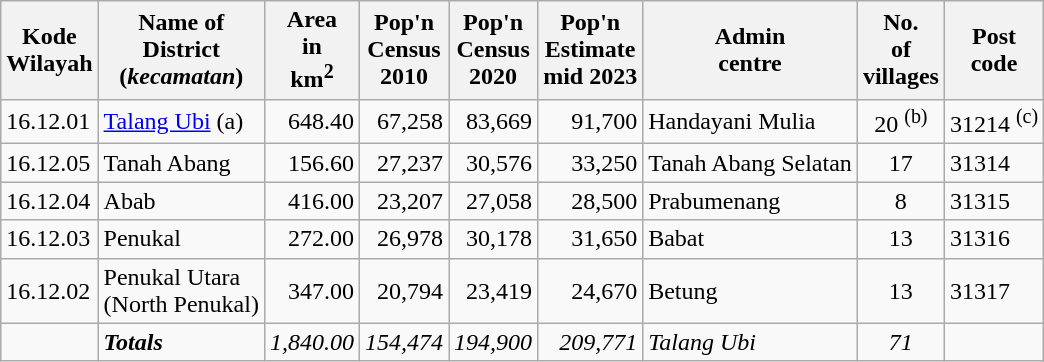<table class="sortable wikitable">
<tr>
<th>Kode <br>Wilayah</th>
<th>Name of<br>District<br>(<em>kecamatan</em>)</th>
<th>Area <br>in<br>km<sup>2</sup></th>
<th>Pop'n<br>Census<br>2010</th>
<th>Pop'n<br>Census<br>2020</th>
<th>Pop'n<br>Estimate<br>mid 2023</th>
<th>Admin<br> centre</th>
<th>No.<br>of<br>villages</th>
<th>Post<br>code</th>
</tr>
<tr>
<td>16.12.01</td>
<td><a href='#'>Talang Ubi</a> (a)</td>
<td align="right">648.40</td>
<td align="right">67,258</td>
<td align="right">83,669</td>
<td align="right">91,700</td>
<td>Handayani Mulia</td>
<td align="center">20 <sup>(b)</sup></td>
<td>31214 <sup>(c)</sup></td>
</tr>
<tr>
<td>16.12.05</td>
<td>Tanah Abang</td>
<td align="right">156.60</td>
<td align="right">27,237</td>
<td align="right">30,576</td>
<td align="right">33,250</td>
<td>Tanah Abang Selatan</td>
<td align="center">17</td>
<td>31314</td>
</tr>
<tr>
<td>16.12.04</td>
<td>Abab</td>
<td align="right">416.00</td>
<td align="right">23,207</td>
<td align="right">27,058</td>
<td align="right">28,500</td>
<td>Prabumenang</td>
<td align="center">8</td>
<td>31315</td>
</tr>
<tr>
<td>16.12.03</td>
<td>Penukal</td>
<td align="right">272.00</td>
<td align="right">26,978</td>
<td align="right">30,178</td>
<td align="right">31,650</td>
<td>Babat</td>
<td align="center">13</td>
<td>31316</td>
</tr>
<tr>
<td>16.12.02</td>
<td>Penukal Utara <br>(North Penukal)</td>
<td align="right">347.00</td>
<td align="right">20,794</td>
<td align="right">23,419</td>
<td align="right">24,670</td>
<td>Betung</td>
<td align="center">13</td>
<td>31317</td>
</tr>
<tr>
<td></td>
<td><strong><em>Totals</em></strong></td>
<td align="right"><em>1,840.00</em></td>
<td align="right"><em>154,474</em></td>
<td align="right"><em>194,900</em></td>
<td align="right"><em>209,771</em></td>
<td><em>Talang Ubi</em></td>
<td align="center"><em>71</em></td>
<td></td>
</tr>
</table>
